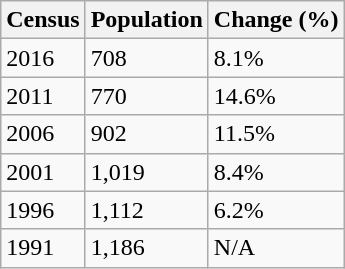<table class="wikitable">
<tr>
<th>Census</th>
<th>Population</th>
<th>Change (%)</th>
</tr>
<tr>
<td>2016</td>
<td>708</td>
<td>8.1%</td>
</tr>
<tr>
<td>2011</td>
<td>770</td>
<td>14.6%</td>
</tr>
<tr>
<td>2006</td>
<td>902</td>
<td>11.5%</td>
</tr>
<tr>
<td>2001</td>
<td>1,019</td>
<td>8.4%</td>
</tr>
<tr>
<td>1996</td>
<td>1,112</td>
<td>6.2%</td>
</tr>
<tr>
<td>1991</td>
<td>1,186</td>
<td>N/A</td>
</tr>
</table>
